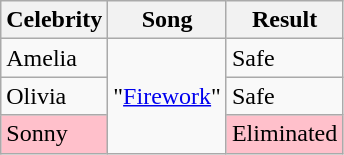<table class="wikitable sortable collapsed">
<tr>
<th>Celebrity</th>
<th>Song</th>
<th>Result</th>
</tr>
<tr>
<td>Amelia</td>
<td rowspan=3>"<a href='#'>Firework</a>"</td>
<td>Safe</td>
</tr>
<tr>
<td>Olivia</td>
<td>Safe</td>
</tr>
<tr>
<td style="background:pink;">Sonny</td>
<td style="background:pink;">Eliminated</td>
</tr>
</table>
